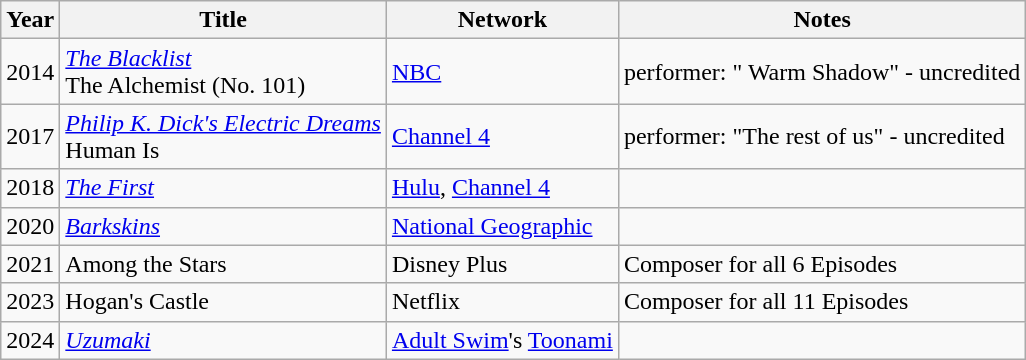<table class="wikitable">
<tr>
<th>Year</th>
<th>Title</th>
<th>Network</th>
<th>Notes</th>
</tr>
<tr>
<td>2014</td>
<td><em><a href='#'>The Blacklist</a></em><br>The Alchemist (No. 101)</td>
<td><a href='#'>NBC</a></td>
<td>performer: " Warm Shadow" - uncredited</td>
</tr>
<tr>
<td>2017</td>
<td><em><a href='#'>Philip K. Dick's Electric Dreams</a></em><br>Human Is</td>
<td><a href='#'>Channel 4</a></td>
<td>performer: "The rest of us" - uncredited</td>
</tr>
<tr>
<td>2018</td>
<td><em><a href='#'>The First</a></em></td>
<td><a href='#'>Hulu</a>, <a href='#'>Channel 4</a></td>
<td></td>
</tr>
<tr>
<td>2020</td>
<td><em><a href='#'>Barkskins</a></em></td>
<td><a href='#'>National Geographic</a></td>
<td></td>
</tr>
<tr>
<td>2021</td>
<td>Among the Stars</td>
<td>Disney Plus</td>
<td>Composer for all 6 Episodes</td>
</tr>
<tr>
<td>2023</td>
<td>Hogan's Castle</td>
<td>Netflix</td>
<td>Composer for all 11 Episodes</td>
</tr>
<tr>
<td>2024</td>
<td><em><a href='#'>Uzumaki</a></em></td>
<td><a href='#'>Adult Swim</a>'s <a href='#'>Toonami</a></td>
<td></td>
</tr>
</table>
